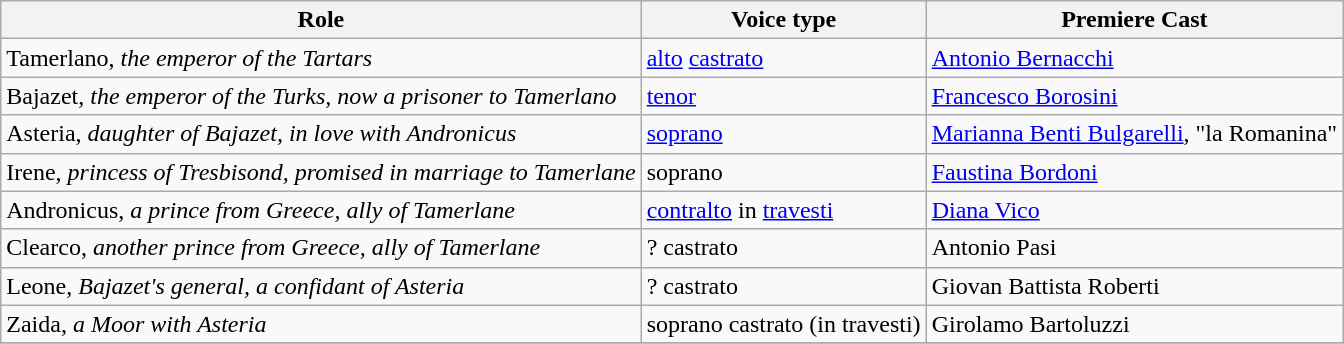<table class="wikitable">
<tr>
<th>Role</th>
<th>Voice type</th>
<th>Premiere Cast</th>
</tr>
<tr>
<td>Tamerlano, <em>the emperor of the Tartars</em></td>
<td><a href='#'>alto</a> <a href='#'>castrato</a></td>
<td><a href='#'>Antonio Bernacchi</a></td>
</tr>
<tr>
<td>Bajazet, <em>the emperor of the Turks, now a prisoner to Tamerlano</em></td>
<td><a href='#'>tenor</a></td>
<td><a href='#'>Francesco Borosini</a></td>
</tr>
<tr>
<td>Asteria, <em>daughter of Bajazet, in love with Andronicus</em></td>
<td><a href='#'>soprano</a></td>
<td><a href='#'>Marianna Benti Bulgarelli</a>, "la Romanina"</td>
</tr>
<tr>
<td>Irene, <em>princess of Tresbisond, promised in marriage to Tamerlane</em></td>
<td>soprano</td>
<td><a href='#'>Faustina Bordoni</a></td>
</tr>
<tr>
<td>Andronicus, <em>a prince from Greece, ally of Tamerlane</em></td>
<td><a href='#'>contralto</a> in <a href='#'>travesti</a></td>
<td><a href='#'>Diana Vico</a></td>
</tr>
<tr>
<td>Clearco, <em>another prince from Greece, ally of Tamerlane</em></td>
<td>? castrato</td>
<td>Antonio Pasi</td>
</tr>
<tr>
<td>Leone, <em> Bajazet's general, a confidant of Asteria</em></td>
<td>? castrato</td>
<td>Giovan Battista Roberti</td>
</tr>
<tr>
<td>Zaida, <em>a Moor with Asteria</em></td>
<td>soprano castrato (in travesti)</td>
<td>Girolamo Bartoluzzi</td>
</tr>
<tr>
</tr>
</table>
